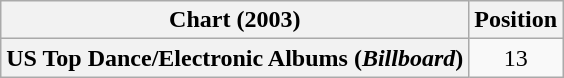<table class="wikitable plainrowheaders" style="text-align:center">
<tr>
<th scope="col">Chart (2003)</th>
<th scope="col">Position</th>
</tr>
<tr>
<th scope="row">US Top Dance/Electronic Albums (<em>Billboard</em>)</th>
<td>13</td>
</tr>
</table>
